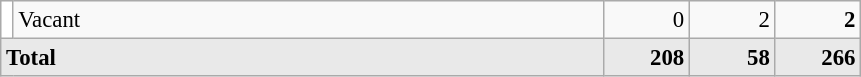<table class="wikitable" style="text-align:right; font-size:95%; border:0px; margin-top:-1px; margin-bottom:0;">
<tr>
<td width="1" bgcolor="white"></td>
<td width="387" align="left">Vacant</td>
<td width="50">0</td>
<td width="50">2</td>
<td width="50"><strong>2</strong></td>
</tr>
<tr>
<td colspan="2" width="385" align="left" bgcolor="#E9E9E9"><strong>Total</strong></td>
<td width="50" bgcolor="#E9E9E9"><strong>208</strong></td>
<td width="50" bgcolor="#E9E9E9"><strong>58</strong></td>
<td width="50" bgcolor="#E9E9E9"><strong>266</strong></td>
</tr>
</table>
